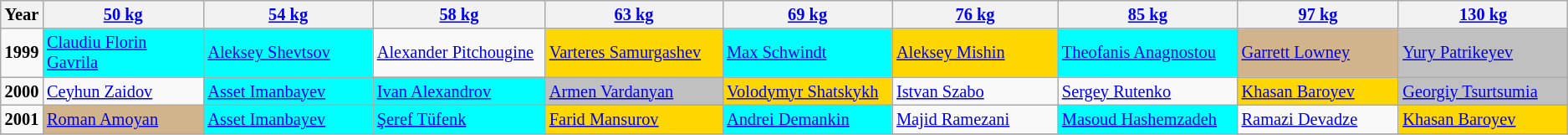<table class="wikitable sortable"  style="font-size: 85%">
<tr>
<th>Year</th>
<th width=200><a href='#'>50 kg</a></th>
<th width=200><a href='#'>54 kg</a></th>
<th width=200><a href='#'>58 kg</a></th>
<th width=200><a href='#'>63 kg</a></th>
<th width=200><a href='#'>69 kg</a></th>
<th width=200><a href='#'>76 kg</a></th>
<th width=200><a href='#'>85 kg</a></th>
<th width=200><a href='#'>97 kg</a></th>
<th width=200><a href='#'>130 kg</a></th>
</tr>
<tr>
<td><strong>1999</strong></td>
<td bgcolor="aqua"> <a href='#'>Claudiu Florin Gavrila</a></td>
<td bgcolor="aqua"> <a href='#'>Aleksey Shevtsov</a></td>
<td> <a href='#'>Alexander Pitchougine</a></td>
<td bgcolor="gold"> <a href='#'>Varteres Samurgashev</a></td>
<td bgcolor="aqua"> <a href='#'>Max Schwindt</a></td>
<td bgcolor="gold"> <a href='#'>Aleksey Mishin</a></td>
<td bgcolor="aqua"> <a href='#'>Theofanis Anagnostou</a></td>
<td bgcolor=#D2B48C> <a href='#'>Garrett Lowney</a></td>
<td bgcolor="Silver"> <a href='#'>Yury Patrikeyev</a></td>
</tr>
<tr>
<td><strong>2000</strong></td>
<td> <a href='#'>Ceyhun Zaidov</a></td>
<td bgcolor="aqua"> <a href='#'>Asset Imanbayev</a></td>
<td bgcolor="aqua"> <a href='#'>Ivan Alexandrov</a></td>
<td bgcolor="Silver"> <a href='#'>Armen Vardanyan</a></td>
<td bgcolor="gold"> <a href='#'>Volodymyr Shatskykh</a></td>
<td> <a href='#'>Istvan Szabo</a></td>
<td> <a href='#'>Sergey Rutenko</a></td>
<td bgcolor="gold"> <a href='#'>Khasan Baroyev</a></td>
<td bgcolor="Silver"> <a href='#'>Georgiy Tsurtsumia</a></td>
</tr>
<tr>
<td><strong>2001</strong></td>
<td bgcolor=#D2B48C> <a href='#'>Roman Amoyan</a></td>
<td bgcolor="aqua"> <a href='#'>Asset Imanbayev</a></td>
<td bgcolor="aqua"> <a href='#'>Şeref Tüfenk</a></td>
<td bgcolor="gold"> <a href='#'>Farid Mansurov</a></td>
<td bgcolor="aqua"> <a href='#'>Andrei Demankin</a></td>
<td> <a href='#'>Majid Ramezani</a></td>
<td bgcolor="aqua"> <a href='#'>Masoud Hashemzadeh</a></td>
<td> <a href='#'>Ramazi Devadze</a></td>
<td bgcolor="gold"> <a href='#'>Khasan Baroyev</a></td>
</tr>
<tr>
</tr>
</table>
